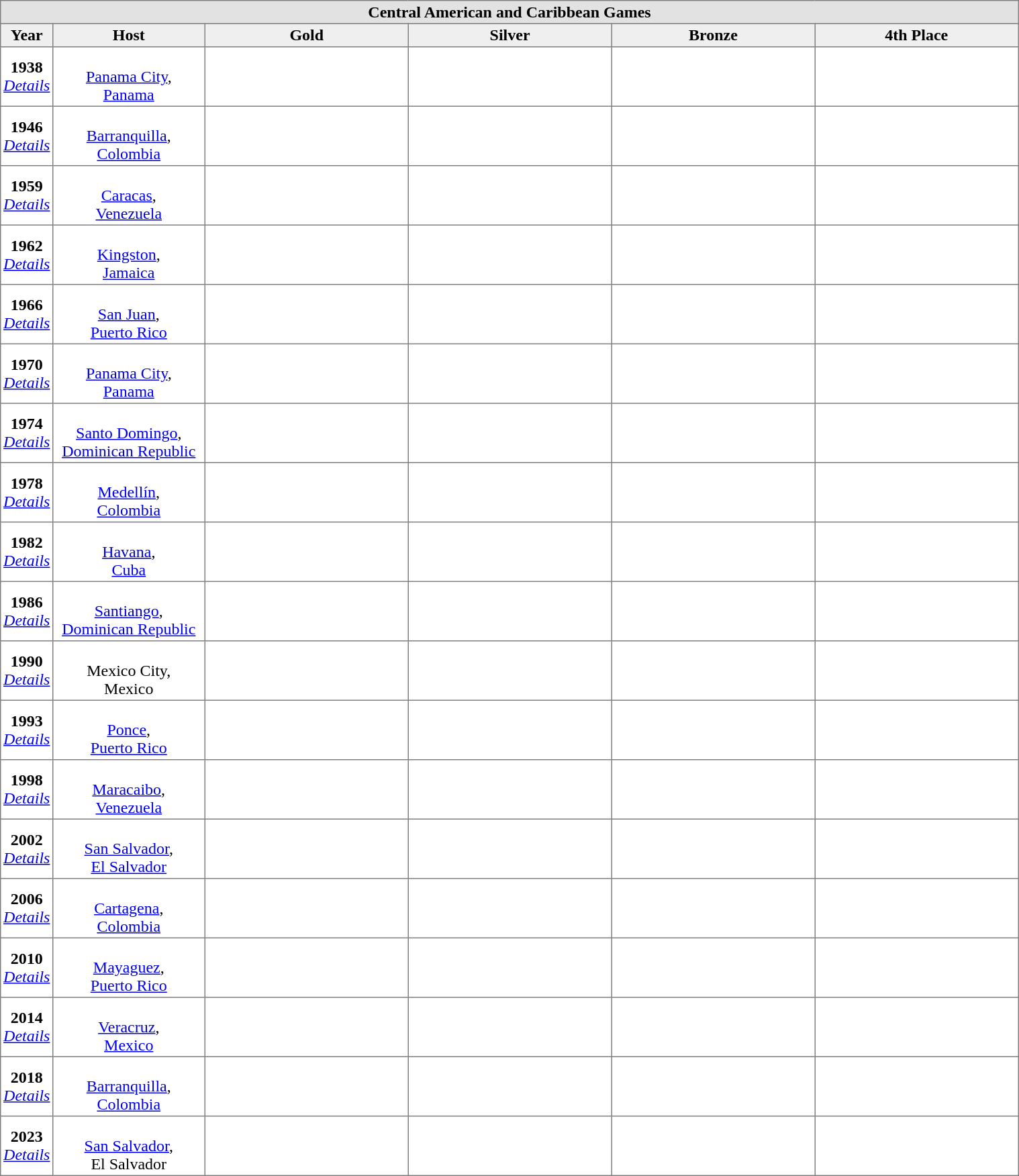<table class="toccolours" border="1" cellpadding="2" style="border-collapse: collapse; text-align: center; width: 80%; margin: 0 auto;">
<tr style="background: #e2e2e2;">
<th colspan=6 width=100%>Central American and Caribbean Games</th>
</tr>
<tr style="background: #efefef;">
<th width=5%>Year</th>
<th width=15%>Host</th>
<th width=20%>Gold</th>
<th width=20%>Silver</th>
<th width=20%>Bronze</th>
<th width=20%>4th Place</th>
</tr>
<tr align=center>
<td><strong>1938</strong><br><em><a href='#'>Details</a></em></td>
<td><br><a href='#'>Panama City</a>,<br> <a href='#'>Panama</a></td>
<td><strong></strong></td>
<td></td>
<td></td>
<td></td>
</tr>
<tr align=center valign=center>
<td><strong>1946</strong><br><em><a href='#'>Details</a></em></td>
<td><br><a href='#'>Barranquilla</a>,<br> <a href='#'>Colombia</a></td>
<td><strong></strong></td>
<td></td>
<td></td>
<td></td>
</tr>
<tr align=center valign=center>
<td><strong>1959</strong><br><em><a href='#'>Details</a></em></td>
<td><br><a href='#'>Caracas</a>,<br> <a href='#'>Venezuela</a></td>
<td><strong></strong></td>
<td></td>
<td></td>
<td></td>
</tr>
<tr>
<td><strong>1962</strong><br><em><a href='#'>Details</a></em></td>
<td><br><a href='#'>Kingston</a>,<br> <a href='#'>Jamaica</a></td>
<td><strong></strong></td>
<td></td>
<td></td>
<td></td>
</tr>
<tr>
<td><strong>1966</strong><br><em><a href='#'>Details</a></em></td>
<td><br><a href='#'>San Juan</a>,<br> <a href='#'>Puerto Rico</a></td>
<td><strong></strong></td>
<td></td>
<td></td>
<td></td>
</tr>
<tr>
<td><strong>1970</strong><br><em><a href='#'>Details</a></em></td>
<td><br><a href='#'>Panama City</a>,<br> <a href='#'>Panama</a></td>
<td><strong></strong></td>
<td></td>
<td></td>
<td></td>
</tr>
<tr>
<td><strong>1974</strong><br><em><a href='#'>Details</a></em></td>
<td><br><a href='#'>Santo Domingo</a>,<br> <a href='#'>Dominican Republic</a></td>
<td><strong></strong></td>
<td></td>
<td></td>
<td></td>
</tr>
<tr>
<td><strong>1978</strong><br><em><a href='#'>Details</a></em></td>
<td><br><a href='#'>Medellín</a>,<br> <a href='#'>Colombia</a></td>
<td><strong></strong></td>
<td></td>
<td></td>
<td></td>
</tr>
<tr>
<td><strong>1982</strong><br><em><a href='#'>Details</a></em></td>
<td><br><a href='#'>Havana</a>,<br> <a href='#'>Cuba</a></td>
<td><strong></strong></td>
<td></td>
<td></td>
<td></td>
</tr>
<tr>
<td><strong>1986</strong><br><em><a href='#'>Details</a></em></td>
<td><br><a href='#'>Santiango</a>,<br> <a href='#'>Dominican Republic</a></td>
<td><strong></strong></td>
<td></td>
<td></td>
<td></td>
</tr>
<tr>
<td><strong>1990</strong><br><em><a href='#'>Details</a></em></td>
<td><br>Mexico City,<br> Mexico</td>
<td><strong></strong></td>
<td></td>
<td></td>
<td></td>
</tr>
<tr>
<td><strong>1993</strong><br><em><a href='#'>Details</a></em></td>
<td><br><a href='#'>Ponce</a>,<br> <a href='#'>Puerto Rico</a></td>
<td><strong></strong></td>
<td></td>
<td></td>
<td></td>
</tr>
<tr>
<td><strong>1998</strong><br><em><a href='#'>Details</a></em></td>
<td><br><a href='#'>Maracaibo</a>,<br> <a href='#'>Venezuela</a></td>
<td><strong></strong></td>
<td></td>
<td></td>
<td></td>
</tr>
<tr>
<td><strong>2002</strong><br><em><a href='#'>Details</a></em></td>
<td><br><a href='#'>San Salvador</a>,<br> <a href='#'>El Salvador</a></td>
<td><strong></strong></td>
<td></td>
<td></td>
<td></td>
</tr>
<tr>
<td><strong>2006</strong><br><em><a href='#'>Details</a></em></td>
<td><br><a href='#'>Cartagena</a>,<br> <a href='#'>Colombia</a></td>
<td><strong></strong></td>
<td></td>
<td></td>
<td></td>
</tr>
<tr>
<td><strong>2010</strong><br><em><a href='#'>Details</a></em></td>
<td><br><a href='#'>Mayaguez</a>,<br> <a href='#'>Puerto Rico</a></td>
<td><strong></strong></td>
<td></td>
<td></td>
<td></td>
</tr>
<tr>
<td><strong>2014</strong><br><em><a href='#'>Details</a></em></td>
<td><br><a href='#'>Veracruz</a>,<br> <a href='#'>Mexico</a></td>
<td><strong></strong></td>
<td></td>
<td></td>
<td></td>
</tr>
<tr>
<td><strong>2018</strong><br><em><a href='#'>Details</a></em></td>
<td><br><a href='#'>Barranquilla</a>,<br> <a href='#'>Colombia</a></td>
<td><strong></strong></td>
<td></td>
<td></td>
<td></td>
</tr>
<tr>
<td><strong>2023</strong><br><em><a href='#'>Details</a></em></td>
<td><br><a href='#'>San Salvador</a>,<br> El Salvador</td>
<td><strong></strong></td>
<td></td>
<td></td>
<td></td>
</tr>
</table>
